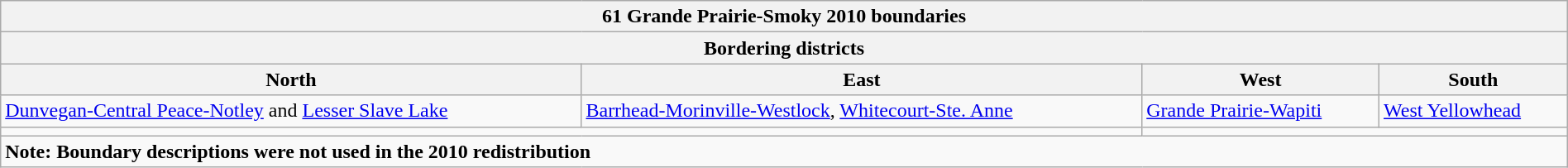<table class="wikitable collapsible collapsed" style="width:100%;">
<tr>
<th colspan=4>61 Grande Prairie-Smoky 2010 boundaries</th>
</tr>
<tr>
<th colspan=4>Bordering districts</th>
</tr>
<tr>
<th>North</th>
<th>East</th>
<th>West</th>
<th>South</th>
</tr>
<tr>
<td><a href='#'>Dunvegan-Central Peace-Notley</a> and <a href='#'>Lesser Slave Lake</a></td>
<td><a href='#'>Barrhead-Morinville-Westlock</a>, <a href='#'>Whitecourt-Ste. Anne</a></td>
<td><a href='#'>Grande Prairie-Wapiti</a></td>
<td><a href='#'>West Yellowhead</a></td>
</tr>
<tr>
<td colspan=2 align=center></td>
<td colspan=2 align=center></td>
</tr>
<tr>
<td colspan=4><strong>Note: Boundary descriptions were not used in the 2010 redistribution</strong></td>
</tr>
</table>
